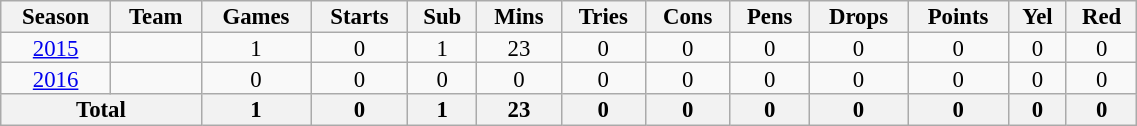<table class="wikitable" style="text-align:center; line-height:90%; font-size:95%; width:60%;">
<tr>
<th>Season</th>
<th>Team</th>
<th>Games</th>
<th>Starts</th>
<th>Sub</th>
<th>Mins</th>
<th>Tries</th>
<th>Cons</th>
<th>Pens</th>
<th>Drops</th>
<th>Points</th>
<th>Yel</th>
<th>Red</th>
</tr>
<tr>
<td><a href='#'>2015</a></td>
<td></td>
<td>1</td>
<td>0</td>
<td>1</td>
<td>23</td>
<td>0</td>
<td>0</td>
<td>0</td>
<td>0</td>
<td>0</td>
<td>0</td>
<td>0</td>
</tr>
<tr>
<td><a href='#'>2016</a></td>
<td></td>
<td>0</td>
<td>0</td>
<td>0</td>
<td>0</td>
<td>0</td>
<td>0</td>
<td>0</td>
<td>0</td>
<td>0</td>
<td>0</td>
<td>0</td>
</tr>
<tr>
<th colspan="2">Total</th>
<th>1</th>
<th>0</th>
<th>1</th>
<th>23</th>
<th>0</th>
<th>0</th>
<th>0</th>
<th>0</th>
<th>0</th>
<th>0</th>
<th>0</th>
</tr>
</table>
